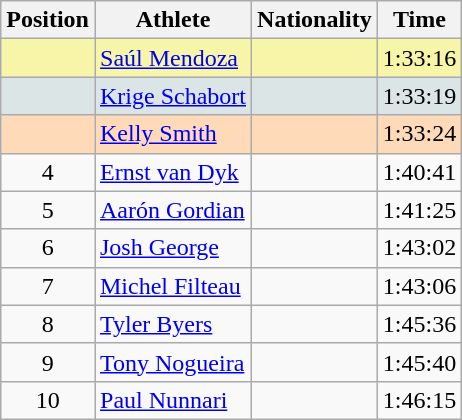<table class="wikitable sortable">
<tr>
<th>Position</th>
<th>Athlete</th>
<th>Nationality</th>
<th>Time</th>
</tr>
<tr bgcolor="#F7F6A8">
<td align=center></td>
<td><a href='#'>Saúl Mendoza</a></td>
<td></td>
<td>1:33:16</td>
</tr>
<tr bgcolor="#DCE5E5">
<td align=center></td>
<td><a href='#'>Krige Schabort</a></td>
<td></td>
<td>1:33:19</td>
</tr>
<tr bgcolor="#FFDAB9">
<td align=center></td>
<td><a href='#'>Kelly Smith</a></td>
<td></td>
<td>1:33:24</td>
</tr>
<tr>
<td align=center>4</td>
<td><a href='#'>Ernst van Dyk</a></td>
<td></td>
<td>1:40:41</td>
</tr>
<tr>
<td align=center>5</td>
<td><a href='#'>Aarón Gordian</a></td>
<td></td>
<td>1:41:25</td>
</tr>
<tr>
<td align=center>6</td>
<td><a href='#'>Josh George</a></td>
<td></td>
<td>1:43:02</td>
</tr>
<tr>
<td align=center>7</td>
<td><a href='#'>Michel Filteau</a></td>
<td></td>
<td>1:43:06</td>
</tr>
<tr>
<td align=center>8</td>
<td><a href='#'>Tyler Byers</a></td>
<td></td>
<td>1:45:36</td>
</tr>
<tr>
<td align=center>9</td>
<td><a href='#'>Tony Nogueira</a></td>
<td></td>
<td>1:45:40</td>
</tr>
<tr>
<td align=center>10</td>
<td><a href='#'>Paul Nunnari</a></td>
<td></td>
<td>1:46:15</td>
</tr>
</table>
